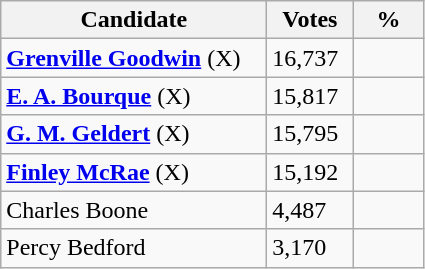<table class="wikitable">
<tr>
<th style="width: 170px">Candidate</th>
<th style="width: 50px">Votes</th>
<th style="width: 40px">%</th>
</tr>
<tr>
<td><strong><a href='#'>Grenville Goodwin</a></strong> (X)</td>
<td>16,737</td>
<td></td>
</tr>
<tr>
<td><strong><a href='#'>E. A. Bourque</a></strong> (X)</td>
<td>15,817</td>
<td></td>
</tr>
<tr>
<td><strong><a href='#'>G. M. Geldert</a></strong> (X)</td>
<td>15,795</td>
<td></td>
</tr>
<tr>
<td><strong><a href='#'>Finley McRae</a></strong> (X)</td>
<td>15,192</td>
<td></td>
</tr>
<tr>
<td>Charles Boone</td>
<td>4,487</td>
<td></td>
</tr>
<tr>
<td>Percy Bedford</td>
<td>3,170</td>
<td></td>
</tr>
</table>
